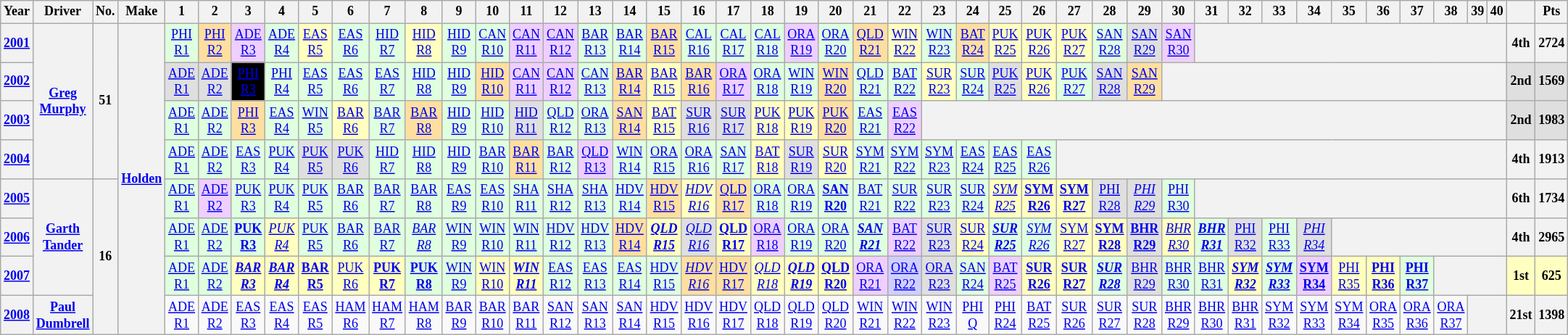<table class="wikitable mw-collapsible mw-collapsed" style="text-align:center; font-size:75%">
<tr>
<th>Year</th>
<th>Driver</th>
<th>No.</th>
<th>Make</th>
<th>1</th>
<th>2</th>
<th>3</th>
<th>4</th>
<th>5</th>
<th>6</th>
<th>7</th>
<th>8</th>
<th>9</th>
<th>10</th>
<th>11</th>
<th>12</th>
<th>13</th>
<th>14</th>
<th>15</th>
<th>16</th>
<th>17</th>
<th>18</th>
<th>19</th>
<th>20</th>
<th>21</th>
<th>22</th>
<th>23</th>
<th>24</th>
<th>25</th>
<th>26</th>
<th>27</th>
<th>28</th>
<th>29</th>
<th>30</th>
<th>31</th>
<th>32</th>
<th>33</th>
<th>34</th>
<th>35</th>
<th>36</th>
<th>37</th>
<th>38</th>
<th>39</th>
<th>40</th>
<th></th>
<th>Pts</th>
</tr>
<tr>
<th><a href='#'>2001</a></th>
<th rowspan= 4><a href='#'>Greg Murphy</a></th>
<th rowspan= 4>51</th>
<th rowspan= 10><a href='#'>Holden</a></th>
<td style="background:#dfffdf;"><a href='#'>PHI <br> R1</a><br></td>
<td style="background:#ffdf9f;"><a href='#'>PHI <br> R2</a><br></td>
<td style="background:#efcfff;"><a href='#'>ADE <br> R3</a><br></td>
<td style="background:#dfffdf;"><a href='#'>ADE <br> R4</a><br></td>
<td style="background:#ffffbf;"><a href='#'>EAS <br> R5</a><br></td>
<td style="background:#dfffdf;"><a href='#'>EAS <br> R6</a><br></td>
<td style="background:#dfffdf;"><a href='#'>HID <br> R7</a><br></td>
<td style="background:#ffffbf;"><a href='#'>HID <br> R8</a><br></td>
<td style="background:#dfffdf;"><a href='#'>HID <br> R9</a><br></td>
<td style="background:#dfffdf;"><a href='#'>CAN <br> R10</a><br></td>
<td style="background:#efcfff;"><a href='#'>CAN <br> R11</a><br></td>
<td style="background:#efcfff;"><a href='#'>CAN <br> R12</a><br></td>
<td style="background:#dfffdf;"><a href='#'>BAR <br> R13</a><br></td>
<td style="background:#dfffdf;"><a href='#'>BAR <br> R14</a><br></td>
<td style="background:#ffdf9f;"><a href='#'>BAR <br> R15</a><br></td>
<td style="background:#dfffdf;"><a href='#'>CAL <br> R16</a><br></td>
<td style="background:#dfffdf;"><a href='#'>CAL <br> R17</a><br></td>
<td style="background:#dfffdf;"><a href='#'>CAL <br> R18</a><br></td>
<td style="background:#efcfff;"><a href='#'>ORA <br> R19</a><br></td>
<td style="background:#dfffdf;"><a href='#'>ORA <br> R20</a><br></td>
<td style="background:#ffdf9f;"><a href='#'>QLD <br> R21</a><br></td>
<td style="background:#ffffbf;"><a href='#'>WIN <br> R22</a><br></td>
<td style="background:#dfffdf;"><a href='#'>WIN <br> R23</a><br></td>
<td style="background:#ffdf9f;"><a href='#'>BAT <br> R24</a><br></td>
<td style="background:#ffffbf;"><a href='#'>PUK <br> R25</a><br></td>
<td style="background:#ffffbf;"><a href='#'>PUK <br> R26</a><br></td>
<td style="background:#ffffbf;"><a href='#'>PUK <br> R27</a><br></td>
<td style="background:#dfffdf;"><a href='#'>SAN <br> R28</a><br></td>
<td style="background:#dfdfdf;"><a href='#'>SAN <br> R29</a><br></td>
<td style="background:#efcfff;"><a href='#'>SAN <br> R30</a><br></td>
<th colspan=10></th>
<th>4th</th>
<th>2724</th>
</tr>
<tr>
<th><a href='#'>2002</a></th>
<td style="background:#dfdfdf;"><a href='#'>ADE <br> R1</a><br></td>
<td style="background:#dfdfdf;"><a href='#'>ADE <br> R2</a><br></td>
<td style="background-color:#000000; color:white"><a href='#'>PHI <br> R3</a><br></td>
<td style="background:#dfffdf;"><a href='#'>PHI <br> R4</a><br></td>
<td style="background:#dfffdf;"><a href='#'>EAS <br> R5</a><br></td>
<td style="background:#dfffdf;"><a href='#'>EAS <br> R6</a><br></td>
<td style="background:#dfffdf;"><a href='#'>EAS <br> R7</a><br></td>
<td style="background:#dfffdf;"><a href='#'>HID <br> R8</a><br></td>
<td style="background:#dfffdf;"><a href='#'>HID <br> R9</a><br></td>
<td style="background:#ffdf9f;"><a href='#'>HID <br> R10</a><br></td>
<td style="background:#efcfff;"><a href='#'>CAN <br> R11</a><br></td>
<td style="background:#efcfff;"><a href='#'>CAN <br> R12</a><br></td>
<td style="background:#dfffdf;"><a href='#'>CAN <br> R13</a><br></td>
<td style="background:#ffdf9f;"><a href='#'>BAR <br> R14</a><br></td>
<td style="background:#ffffbf;"><a href='#'>BAR <br> R15</a><br></td>
<td style="background:#ffdf9f;"><a href='#'>BAR <br> R16</a><br></td>
<td style="background:#efcfff;"><a href='#'>ORA <br> R17</a><br></td>
<td style="background:#dfffdf;"><a href='#'>ORA <br> R18</a><br></td>
<td style="background:#dfffdf;"><a href='#'>WIN <br> R19</a><br></td>
<td style="background:#ffdf9f;"><a href='#'>WIN <br> R20</a><br></td>
<td style="background:#dfffdf;"><a href='#'>QLD <br> R21</a><br></td>
<td style="background:#dfffdf;"><a href='#'>BAT <br> R22</a><br></td>
<td style="background:#ffffbf;"><a href='#'>SUR <br> R23</a><br></td>
<td style="background:#dfffdf;"><a href='#'>SUR <br> R24</a><br></td>
<td style="background:#dfdfdf;"><a href='#'>PUK <br> R25</a><br></td>
<td style="background:#ffffbf;"><a href='#'>PUK <br> R26</a><br></td>
<td style="background:#dfffdf;"><a href='#'>PUK <br> R27</a><br></td>
<td style="background:#dfdfdf;"><a href='#'>SAN <br> R28</a><br></td>
<td style="background:#ffdf9f;"><a href='#'>SAN <br> R29</a><br></td>
<th colspan=11></th>
<th align="center"  style="background:#DFDFDF;"><strong>2nd</strong></th>
<th align="center"  style="background:#DFDFDF;"><strong>1569</strong></th>
</tr>
<tr>
<th><a href='#'>2003</a></th>
<td style="background:#dfffdf;"><a href='#'>ADE <br> R1</a><br></td>
<td style="background:#dfffdf;"><a href='#'>ADE <br> R2</a><br></td>
<td style="background:#ffdf9f;"><a href='#'>PHI <br> R3</a><br></td>
<td style="background:#dfffdf;"><a href='#'>EAS <br> R4</a><br></td>
<td style="background:#dfffdf;"><a href='#'>WIN <br> R5</a><br></td>
<td style="background:#ffffbf;"><a href='#'>BAR <br> R6</a><br></td>
<td style="background:#dfffdf;"><a href='#'>BAR <br> R7</a><br></td>
<td style="background:#ffdf9f;"><a href='#'>BAR <br> R8</a><br></td>
<td style="background:#dfffdf;"><a href='#'>HID <br> R9</a><br></td>
<td style="background:#dfffdf;"><a href='#'>HID <br> R10</a><br></td>
<td style="background:#dfdfdf;"><a href='#'>HID <br> R11</a><br></td>
<td style="background:#dfffdf;"><a href='#'>QLD <br> R12</a><br></td>
<td style="background:#dfffdf;"><a href='#'>ORA <br> R13</a><br></td>
<td style="background:#ffdf9f;"><a href='#'>SAN <br> R14</a><br></td>
<td style="background:#ffffbf;"><a href='#'>BAT <br> R15</a><br></td>
<td style="background:#dfdfdf;"><a href='#'>SUR <br> R16</a><br></td>
<td style="background:#dfdfdf;"><a href='#'>SUR <br> R17</a><br></td>
<td style="background:#ffffbf;"><a href='#'>PUK <br> R18</a><br></td>
<td style="background:#ffffbf;"><a href='#'>PUK <br> R19</a><br></td>
<td style="background:#ffdf9f;"><a href='#'>PUK <br> R20</a><br></td>
<td style="background:#dfffdf;"><a href='#'>EAS <br> R21</a><br></td>
<td style="background:#efcfff;"><a href='#'>EAS <br> R22</a><br></td>
<th colspan=18></th>
<th style="background:#DFDFDF;"><strong>2nd</strong></th>
<th style="background:#DFDFDF;"><strong>1983</strong></th>
</tr>
<tr>
<th><a href='#'>2004</a></th>
<td style="background:#dfffdf;"><a href='#'>ADE <br> R1</a><br></td>
<td style="background:#dfffdf;"><a href='#'>ADE <br> R2</a><br></td>
<td style="background:#dfffdf;"><a href='#'>EAS <br> R3</a><br></td>
<td style="background:#dfffdf;"><a href='#'>PUK <br> R4</a><br></td>
<td style="background:#dfdfdf;"><a href='#'>PUK <br> R5</a><br></td>
<td style="background:#dfdfdf;"><a href='#'>PUK <br> R6</a><br></td>
<td style="background:#dfffdf;"><a href='#'>HID <br> R7</a><br></td>
<td style="background:#dfffdf;"><a href='#'>HID <br> R8</a><br></td>
<td style="background:#dfffdf;"><a href='#'>HID <br> R9</a><br></td>
<td style="background:#dfffdf;"><a href='#'>BAR <br> R10</a><br></td>
<td style="background:#ffdf9f;"><a href='#'>BAR <br> R11</a><br></td>
<td style="background:#dfffdf;"><a href='#'>BAR <br> R12</a><br></td>
<td style="background:#efcfff;"><a href='#'>QLD <br> R13</a><br></td>
<td style="background:#dfffdf;"><a href='#'>WIN <br> R14</a><br></td>
<td style="background:#dfffdf;"><a href='#'>ORA <br> R15</a><br></td>
<td style="background:#dfffdf;"><a href='#'>ORA <br> R16</a><br></td>
<td style="background:#dfffdf;"><a href='#'>SAN <br> R17</a><br></td>
<td style="background:#ffffbf;"><a href='#'>BAT <br> R18</a><br></td>
<td style="background:#dfdfdf;"><a href='#'>SUR <br> R19</a><br></td>
<td style="background:#ffffbf;"><a href='#'>SUR <br> R20</a><br></td>
<td style="background:#dfffdf;"><a href='#'>SYM <br> R21</a><br></td>
<td style="background:#dfffdf;"><a href='#'>SYM <br> R22</a><br></td>
<td style="background:#dfffdf;"><a href='#'>SYM <br> R23</a><br></td>
<td style="background:#dfffdf;"><a href='#'>EAS <br> R24</a><br></td>
<td style="background:#dfffdf;"><a href='#'>EAS <br> R25</a><br></td>
<td style="background:#dfffdf;"><a href='#'>EAS <br> R26</a><br></td>
<th colspan=14></th>
<th>4th</th>
<th>1913</th>
</tr>
<tr>
<th><a href='#'>2005</a></th>
<th rowspan= 3><a href='#'>Garth Tander</a></th>
<th rowspan= 4>16</th>
<td style="background:#dfffdf;"><a href='#'>ADE<br>R1</a><br></td>
<td style="background:#efcfff;"><a href='#'>ADE<br>R2</a><br></td>
<td style="background:#dfffdf;"><a href='#'>PUK<br>R3</a><br></td>
<td style="background:#dfffdf;"><a href='#'>PUK<br>R4</a><br></td>
<td style="background:#dfffdf;"><a href='#'>PUK<br>R5</a><br></td>
<td style="background:#dfffdf;"><a href='#'>BAR<br>R6</a><br></td>
<td style="background:#dfffdf;"><a href='#'>BAR<br>R7</a><br></td>
<td style="background:#dfffdf;"><a href='#'>BAR<br>R8</a><br></td>
<td style="background:#dfffdf;"><a href='#'>EAS<br>R9</a><br></td>
<td style="background:#dfffdf;"><a href='#'>EAS<br>R10</a><br></td>
<td style="background:#dfffdf;"><a href='#'>SHA<br>R11</a><br></td>
<td style="background:#dfffdf;"><a href='#'>SHA<br>R12</a><br></td>
<td style="background:#dfffdf;"><a href='#'>SHA<br>R13</a><br></td>
<td style="background:#dfffdf;"><a href='#'>HDV<br>R14</a><br></td>
<td style="background:#ffdf9f;"><a href='#'>HDV<br>R15</a><br></td>
<td style="background:#ffffbf;"><em><a href='#'>HDV<br>R16</a><br></em></td>
<td style="background:#ffdf9f;"><a href='#'>QLD<br>R17</a><br></td>
<td style="background:#dfffdf;"><a href='#'>ORA<br>R18</a><br></td>
<td style="background:#dfffdf;"><a href='#'>ORA<br>R19</a><br></td>
<td style="background:#dfffdf;"><strong><a href='#'>SAN<br>R20</a><br></strong></td>
<td style="background:#dfffdf;"><a href='#'>BAT<br>R21</a><br></td>
<td style="background:#dfffdf;"><a href='#'>SUR<br>R22</a><br></td>
<td style="background:#dfffdf;"><a href='#'>SUR<br>R23</a><br></td>
<td style="background:#dfffdf;"><a href='#'>SUR<br>R24</a><br></td>
<td style="background:#ffffbf;"><em><a href='#'>SYM<br>R25</a><br></em></td>
<td style="background:#ffffbf;"><strong><a href='#'>SYM<br>R26</a><br></strong></td>
<td style="background:#ffffbf;"><strong><a href='#'>SYM<br>R27</a><br></strong></td>
<td style="background:#dfdfdf;"><a href='#'>PHI<br>R28</a><br></td>
<td style="background:#dfdfdf;"><em><a href='#'>PHI<br>R29</a><br></em></td>
<td style="background:#dfffdf;"><a href='#'>PHI<br>R30</a><br></td>
<th colspan=10></th>
<th>6th</th>
<th>1734</th>
</tr>
<tr>
<th><a href='#'>2006</a></th>
<td style="background:#dfffdf;"><a href='#'>ADE<br>R1</a><br></td>
<td style="background:#dfffdf;"><a href='#'>ADE<br>R2</a><br></td>
<td style="background:#dfffdf;"><strong><a href='#'>PUK<br>R3</a><br></strong></td>
<td style="background:#ffffbf;"><em><a href='#'>PUK<br>R4</a><br></em></td>
<td style="background:#dfffdf;"><a href='#'>PUK<br>R5</a><br></td>
<td style="background:#dfffdf;"><a href='#'>BAR<br>R6</a><br></td>
<td style="background:#dfffdf;"><a href='#'>BAR<br>R7</a><br></td>
<td style="background:#dfffdf;"><em><a href='#'>BAR<br>R8</a><br></em></td>
<td style="background:#dfffdf;"><a href='#'>WIN<br>R9</a><br></td>
<td style="background:#dfffdf;"><a href='#'>WIN<br>R10</a><br></td>
<td style="background:#dfffdf;"><a href='#'>WIN<br>R11</a><br></td>
<td style="background:#dfffdf;"><a href='#'>HDV<br>R12</a><br></td>
<td style="background:#dfffdf;"><a href='#'>HDV<br>R13</a><br></td>
<td style="background:#ffdf9f;"><a href='#'>HDV<br>R14</a><br></td>
<td style="background:#ffffbf;"><strong><em><a href='#'>QLD<br>R15</a><br></em></strong></td>
<td style="background:#dfdfdf;"><em><a href='#'>QLD<br>R16</a><br></em></td>
<td style="background:#ffffbf;"><strong><a href='#'>QLD<br>R17</a><br></strong></td>
<td style="background:#efcfff;"><a href='#'>ORA<br>R18</a><br></td>
<td style="background:#dfffdf;"><a href='#'>ORA<br>R19</a><br></td>
<td style="background:#dfffdf;"><a href='#'>ORA<br>R20</a><br></td>
<td style="background:#dfffdf;"><strong><em><a href='#'>SAN<br>R21</a><br></em></strong></td>
<td style="background:#efcfff;"><a href='#'>BAT<br>R22</a><br></td>
<td style="background:#dfdfdf;"><a href='#'>SUR<br>R23</a><br></td>
<td style="background:#ffffbf;"><a href='#'>SUR<br>R24</a><br></td>
<td style="background:#dfffdf;"><strong><em><a href='#'>SUR<br>R25</a><br></em></strong></td>
<td style="background:#dfffdf;"><em><a href='#'>SYM<br>R26</a><br></em></td>
<td style="background:#ffffbf;"><a href='#'>SYM<br>R27</a><br></td>
<td style="background:#ffffbf;"><strong><a href='#'>SYM<br>R28</a><br></strong></td>
<td style="background:#dfdfdf;"><strong><a href='#'>BHR<br>R29</a><br></strong></td>
<td style="background:#ffffbf;"><em><a href='#'>BHR<br>R30</a><br></em></td>
<td style="background:#dfffdf;"><strong><em><a href='#'>BHR<br>R31</a><br></em></strong></td>
<td style="background:#dfdfdf;"><a href='#'>PHI<br>R32</a><br></td>
<td style="background:#dfffdf;"><a href='#'>PHI<br>R33</a><br></td>
<td style="background:#dfdfdf;"><em><a href='#'>PHI<br>R34</a><br></em></td>
<th colspan=6></th>
<th>4th</th>
<th>2965</th>
</tr>
<tr>
<th><a href='#'>2007</a></th>
<td style="background:#dfffdf;"><a href='#'>ADE<br>R1</a><br></td>
<td style="background:#dfffdf;"><a href='#'>ADE<br>R2</a><br></td>
<td style="background:#ffffbf;"><strong><em><a href='#'>BAR<br>R3</a><br></em></strong></td>
<td style="background:#ffffbf;"><strong><em><a href='#'>BAR<br>R4</a><br></em></strong></td>
<td style="background:#ffffbf;"><strong><a href='#'>BAR<br>R5</a><br></strong></td>
<td style="background:#ffffbf;"><a href='#'>PUK<br>R6</a><br></td>
<td style="background:#ffffbf;"><strong><a href='#'>PUK<br>R7</a><br></strong></td>
<td style="background:#dfffdf;"><strong><a href='#'>PUK<br>R8</a><br></strong></td>
<td style="background:#dfffdf;"><a href='#'>WIN<br>R9</a><br></td>
<td style="background:#ffffbf;"><a href='#'>WIN<br>R10</a><br></td>
<td style="background:#ffffbf;"><strong><em><a href='#'>WIN<br>R11</a><br></em></strong></td>
<td style="background:#dfffdf;"><a href='#'>EAS<br>R12</a><br></td>
<td style="background:#dfffdf;"><a href='#'>EAS<br>R13</a><br></td>
<td style="background:#dfffdf;"><a href='#'>EAS<br>R14</a><br></td>
<td style="background:#dfffdf;"><a href='#'>HDV<br>R15</a><br></td>
<td style="background:#ffdf9f;"><em><a href='#'>HDV<br>R16</a><br></em></td>
<td style="background:#ffdf9f;"><a href='#'>HDV<br>R17</a><br></td>
<td style="background:#ffffbf;"><em><a href='#'>QLD<br>R18</a><br></em></td>
<td style="background:#ffffbf;"><strong><em><a href='#'>QLD<br>R19</a><br></em></strong></td>
<td style="background:#ffffbf;"><strong><a href='#'>QLD<br>R20</a><br></strong></td>
<td style="background:#efcfff;"><a href='#'>ORA<br>R21</a><br></td>
<td style="background:#cfcfff;"><a href='#'>ORA<br>R22</a><br></td>
<td style="background:#dfdfdf;"><a href='#'>ORA<br>R23</a><br></td>
<td style="background:#dfffdf;"><a href='#'>SAN<br>R24</a><br></td>
<td style="background:#efcfff;"><a href='#'>BAT<br>R25</a><br></td>
<td style="background:#ffffbf;"><strong><a href='#'>SUR<br>R26</a><br></strong></td>
<td style="background:#ffffbf;"><strong><a href='#'>SUR<br>R27</a><br></strong></td>
<td style="background:#dfffdf;"><strong><em><a href='#'>SUR<br>R28</a><br></em></strong></td>
<td style="background:#dfdfdf;"><a href='#'>BHR<br>R29</a><br></td>
<td style="background:#dfffdf;"><a href='#'>BHR<br>R30</a><br></td>
<td style="background:#dfffdf;"><a href='#'>BHR<br>R31</a><br></td>
<td style="background:#ffffbf;"><strong><em><a href='#'>SYM<br>R32</a><br></em></strong></td>
<td style="background:#dfffdf;"><strong><em><a href='#'>SYM<br>R33</a><br></em></strong></td>
<td style="background:#efcfff;"><strong><a href='#'>SYM<br>R34</a><br></strong></td>
<td style="background:#ffffbf;"><a href='#'>PHI<br>R35</a><br></td>
<td style="background:#ffffbf;"><strong><a href='#'>PHI<br>R36</a><br></strong></td>
<td style="background:#dfffdf;"><strong><a href='#'>PHI<br>R37</a><br></strong></td>
<th colspan=3></th>
<th style="background:#FFFFBF;">1st</th>
<th style="background:#FFFFBF;">625</th>
</tr>
<tr>
<th><a href='#'>2008</a></th>
<th><a href='#'>Paul Dumbrell</a></th>
<td style="background: #"><a href='#'>ADE<br>R1</a><br></td>
<td style="background: #"><a href='#'>ADE<br>R2</a><br></td>
<td style="background: #"><a href='#'>EAS<br>R3</a><br></td>
<td style="background: #"><a href='#'>EAS<br>R4</a><br></td>
<td style="background: #"><a href='#'>EAS<br>R5</a><br></td>
<td style="background: #"><a href='#'>HAM<br>R6</a><br></td>
<td style="background: #"><a href='#'>HAM<br>R7</a><br></td>
<td style="background: #"><a href='#'>HAM<br>R8</a><br></td>
<td style="background: #"><a href='#'>BAR<br>R9</a><br></td>
<td style="background: #"><a href='#'>BAR<br>R10</a><br></td>
<td style="background: #"><a href='#'>BAR<br>R11</a><br></td>
<td style="background: #"><a href='#'>SAN<br>R12</a><br></td>
<td style="background: #"><a href='#'>SAN<br>R13</a><br></td>
<td style="background: #"><a href='#'>SAN<br>R14</a><br></td>
<td style="background: #"><a href='#'>HDV<br>R15</a><br></td>
<td style="background: #"><a href='#'>HDV<br>R16</a><br></td>
<td style="background: #"><a href='#'>HDV<br>R17</a><br></td>
<td style="background: #"><a href='#'>QLD<br>R18</a><br></td>
<td style="background: #"><a href='#'>QLD<br>R19</a><br></td>
<td style="background: #"><a href='#'>QLD<br>R20</a><br></td>
<td style="background: #"><a href='#'>WIN<br>R21</a><br></td>
<td style="background: #"><a href='#'>WIN<br>R22</a><br></td>
<td style="background: #"><a href='#'>WIN<br>R23</a><br></td>
<td style="background: #"><a href='#'>PHI<br>Q</a><br></td>
<td style="background: #"><a href='#'>PHI<br>R24</a><br></td>
<td style="background: #"><a href='#'>BAT<br>R25</a><br></td>
<td style="background: #"><a href='#'>SUR<br>R26</a><br></td>
<td style="background: #"><a href='#'>SUR<br>R27</a><br></td>
<td style="background: #"><a href='#'>SUR<br>R28</a><br></td>
<td style="background: #"><a href='#'>BHR<br>R29</a><br></td>
<td style="background: #"><a href='#'>BHR<br>R30</a><br></td>
<td style="background: #"><a href='#'>BHR<br>R31</a><br></td>
<td style="background: #"><a href='#'>SYM<br>R32</a><br></td>
<td style="background: #"><a href='#'>SYM<br>R33</a><br></td>
<td style="background: #"><a href='#'>SYM<br>R34</a><br></td>
<td style="background: #"><a href='#'>ORA<br>R35</a><br></td>
<td style="background: #"><a href='#'>ORA<br>R36</a><br></td>
<td style="background: #"><a href='#'>ORA<br>R37</a><br></td>
<th colspan=2></th>
<th>21st</th>
<th>1398</th>
</tr>
</table>
